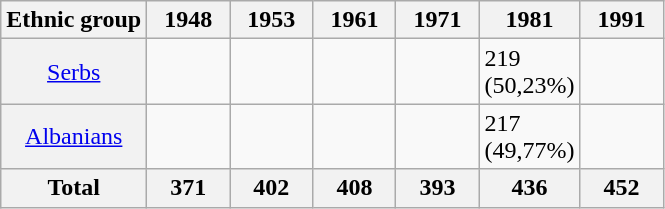<table class="wikitable">
<tr>
<th>Ethnic group</th>
<th style="width: 3em;">1948</th>
<th style="width: 3em;">1953</th>
<th style="width: 3em;">1961</th>
<th style="width: 3em;">1971</th>
<th style="width: 3em;">1981</th>
<th style="width: 3em;">1991</th>
</tr>
<tr>
<th style="font-weight: normal;"><a href='#'>Serbs</a></th>
<td></td>
<td></td>
<td></td>
<td></td>
<td>219 (50,23%)</td>
<td></td>
</tr>
<tr>
<th style="font-weight: normal;"><a href='#'>Albanians</a></th>
<td></td>
<td></td>
<td></td>
<td></td>
<td>217 (49,77%)</td>
<td></td>
</tr>
<tr>
<th>Total</th>
<th>371</th>
<th>402</th>
<th>408</th>
<th>393</th>
<th>436</th>
<th>452</th>
</tr>
</table>
